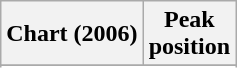<table class="wikitable sortable plainrowheaders" style="text-align:center">
<tr>
<th scope="col">Chart (2006)</th>
<th scope="col">Peak<br> position</th>
</tr>
<tr>
</tr>
<tr>
</tr>
</table>
